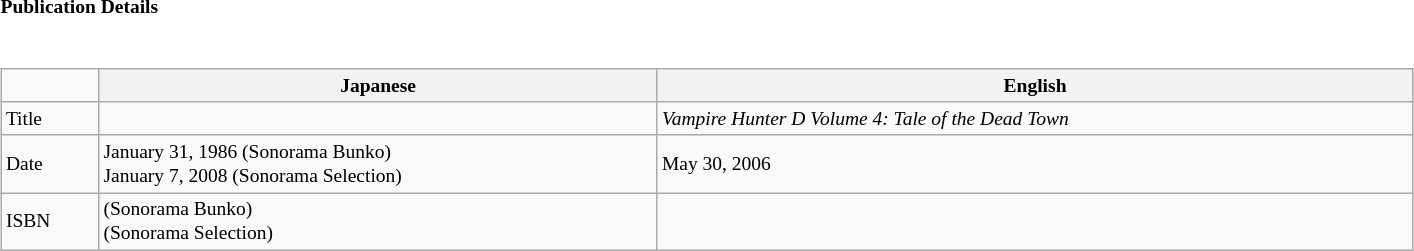<table class="collapsible collapsed" border="0" style="width:75%; font-size:small;">
<tr>
<th style="width:20em; text-align:left">Publication Details</th>
<th></th>
</tr>
<tr>
<td colspan="2"><br><table class="wikitable" style="width:100%; font-size:small;  margin-right:-1em;">
<tr>
<td></td>
<th>Japanese</th>
<th>English</th>
</tr>
<tr>
<td>Title</td>
<td> </td>
<td> <em>Vampire Hunter D Volume 4: Tale of the Dead Town</em></td>
</tr>
<tr>
<td>Date</td>
<td> January 31, 1986 (Sonorama Bunko)<br>January 7, 2008 (Sonorama Selection)</td>
<td> May 30, 2006</td>
</tr>
<tr>
<td>ISBN</td>
<td>  (Sonorama Bunko)<br> (Sonorama Selection)</td>
<td> </td>
</tr>
</table>
</td>
</tr>
</table>
